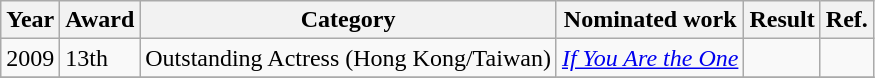<table class="wikitable">
<tr>
<th>Year</th>
<th>Award</th>
<th>Category</th>
<th>Nominated work</th>
<th>Result</th>
<th>Ref.</th>
</tr>
<tr>
<td>2009</td>
<td>13th</td>
<td>Outstanding Actress (Hong Kong/Taiwan)</td>
<td><em><a href='#'>If You Are the One</a></em></td>
<td></td>
<td></td>
</tr>
<tr>
</tr>
</table>
